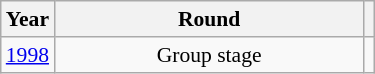<table class="wikitable" style="text-align: center; font-size:90%">
<tr>
<th>Year</th>
<th style="width:200px">Round</th>
<th></th>
</tr>
<tr>
<td><a href='#'>1998</a></td>
<td>Group stage</td>
<td></td>
</tr>
</table>
